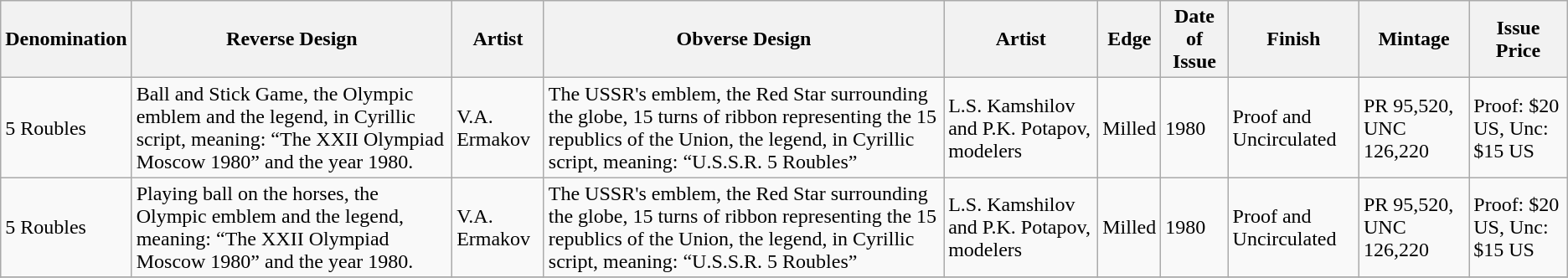<table class="wikitable">
<tr>
<th>Denomination</th>
<th>Reverse Design</th>
<th>Artist</th>
<th>Obverse Design</th>
<th>Artist</th>
<th>Edge</th>
<th>Date of Issue</th>
<th>Finish</th>
<th>Mintage</th>
<th>Issue Price</th>
</tr>
<tr>
<td>5 Roubles</td>
<td>Ball and Stick Game, the Olympic emblem and the legend, in Cyrillic script, meaning: “The XXII Olympiad Moscow 1980” and the year 1980.</td>
<td>V.A. Ermakov</td>
<td>The USSR's emblem, the Red Star surrounding the globe, 15 turns of ribbon representing the 15 republics of the Union, the legend, in Cyrillic script, meaning: “U.S.S.R. 5 Roubles”</td>
<td>L.S. Kamshilov and P.K. Potapov, modelers</td>
<td>Milled</td>
<td>1980</td>
<td>Proof and Uncirculated</td>
<td>PR 95,520, UNC 126,220</td>
<td>Proof: $20 US, Unc: $15 US</td>
</tr>
<tr>
<td>5 Roubles</td>
<td>Playing ball on the horses, the Olympic emblem and the legend, meaning: “The XXII Olympiad Moscow 1980” and the year 1980.</td>
<td>V.A. Ermakov</td>
<td>The USSR's emblem, the Red Star surrounding the globe, 15 turns of ribbon representing the 15 republics of the Union, the legend, in Cyrillic script, meaning: “U.S.S.R. 5 Roubles”</td>
<td>L.S. Kamshilov and P.K. Potapov, modelers</td>
<td>Milled</td>
<td>1980</td>
<td>Proof and Uncirculated</td>
<td>PR 95,520, UNC 126,220</td>
<td>Proof: $20 US, Unc: $15 US</td>
</tr>
<tr>
</tr>
</table>
